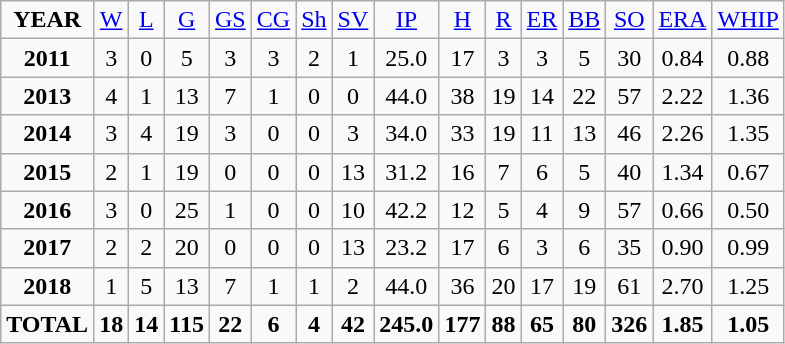<table class="sortable wikitable" style="text-align:center;">
<tr>
<td><strong>YEAR</strong></td>
<td><a href='#'>W</a></td>
<td><a href='#'>L</a></td>
<td><a href='#'>G</a></td>
<td><a href='#'>GS</a></td>
<td><a href='#'>CG</a></td>
<td><a href='#'>Sh</a></td>
<td><a href='#'>SV</a></td>
<td><a href='#'>IP</a></td>
<td><a href='#'>H</a></td>
<td><a href='#'>R</a></td>
<td><a href='#'>ER</a></td>
<td><a href='#'>BB</a></td>
<td><a href='#'>SO</a></td>
<td><a href='#'>ERA</a></td>
<td><a href='#'>WHIP</a></td>
</tr>
<tr>
<td><strong>2011</strong></td>
<td>3</td>
<td>0</td>
<td>5</td>
<td>3</td>
<td>3</td>
<td>2</td>
<td>1</td>
<td>25.0</td>
<td>17</td>
<td>3</td>
<td>3</td>
<td>5</td>
<td>30</td>
<td>0.84</td>
<td>0.88</td>
</tr>
<tr>
<td><strong>2013</strong></td>
<td>4</td>
<td>1</td>
<td>13</td>
<td>7</td>
<td>1</td>
<td>0</td>
<td>0</td>
<td>44.0</td>
<td>38</td>
<td>19</td>
<td>14</td>
<td>22</td>
<td>57</td>
<td>2.22</td>
<td>1.36</td>
</tr>
<tr>
<td><strong>2014</strong></td>
<td>3</td>
<td>4</td>
<td>19</td>
<td>3</td>
<td>0</td>
<td>0</td>
<td>3</td>
<td>34.0</td>
<td>33</td>
<td>19</td>
<td>11</td>
<td>13</td>
<td>46</td>
<td>2.26</td>
<td>1.35</td>
</tr>
<tr>
<td><strong>2015</strong></td>
<td>2</td>
<td>1</td>
<td>19</td>
<td>0</td>
<td>0</td>
<td>0</td>
<td>13</td>
<td>31.2</td>
<td>16</td>
<td>7</td>
<td>6</td>
<td>5</td>
<td>40</td>
<td>1.34</td>
<td>0.67</td>
</tr>
<tr>
<td><strong>2016</strong></td>
<td>3</td>
<td>0</td>
<td>25</td>
<td>1</td>
<td>0</td>
<td>0</td>
<td>10</td>
<td>42.2</td>
<td>12</td>
<td>5</td>
<td>4</td>
<td>9</td>
<td>57</td>
<td>0.66</td>
<td>0.50</td>
</tr>
<tr>
<td><strong>2017</strong></td>
<td>2</td>
<td>2</td>
<td>20</td>
<td>0</td>
<td>0</td>
<td>0</td>
<td>13</td>
<td>23.2</td>
<td>17</td>
<td>6</td>
<td>3</td>
<td>6</td>
<td>35</td>
<td>0.90</td>
<td>0.99</td>
</tr>
<tr>
<td><strong>2018</strong></td>
<td>1</td>
<td>5</td>
<td>13</td>
<td>7</td>
<td>1</td>
<td>1</td>
<td>2</td>
<td>44.0</td>
<td>36</td>
<td>20</td>
<td>17</td>
<td>19</td>
<td>61</td>
<td>2.70</td>
<td>1.25</td>
</tr>
<tr>
<td><strong>TOTAL</strong></td>
<td><strong>18</strong></td>
<td><strong>14</strong></td>
<td><strong>115</strong></td>
<td><strong>22</strong></td>
<td><strong>6</strong></td>
<td><strong>4</strong></td>
<td><strong>42</strong></td>
<td><strong>245.0</strong></td>
<td><strong>177</strong></td>
<td><strong>88</strong></td>
<td><strong>65</strong></td>
<td><strong>80</strong></td>
<td><strong>326</strong></td>
<td><strong>1.85</strong></td>
<td><strong>1.05</strong></td>
</tr>
</table>
